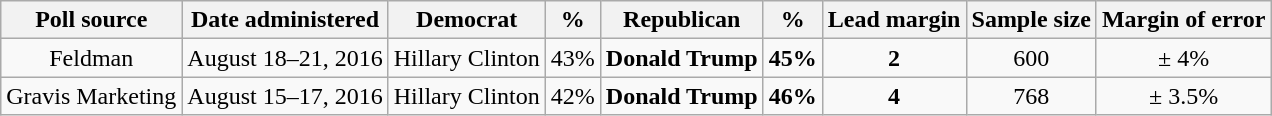<table class="wikitable" style="text-align:center;">
<tr valign=bottom>
<th>Poll source</th>
<th>Date administered</th>
<th>Democrat</th>
<th>%</th>
<th>Republican</th>
<th>%</th>
<th>Lead margin</th>
<th>Sample size</th>
<th>Margin of error</th>
</tr>
<tr>
<td>Feldman</td>
<td>August 18–21, 2016</td>
<td>Hillary Clinton</td>
<td>43%</td>
<td><strong>Donald Trump</strong></td>
<td><strong>45%</strong></td>
<td><strong>2</strong></td>
<td>600</td>
<td>± 4%</td>
</tr>
<tr>
<td>Gravis Marketing</td>
<td>August 15–17, 2016</td>
<td>Hillary Clinton</td>
<td>42%</td>
<td><strong>Donald Trump</strong></td>
<td><strong>46%</strong></td>
<td><strong>4</strong></td>
<td>768</td>
<td>± 3.5%</td>
</tr>
</table>
